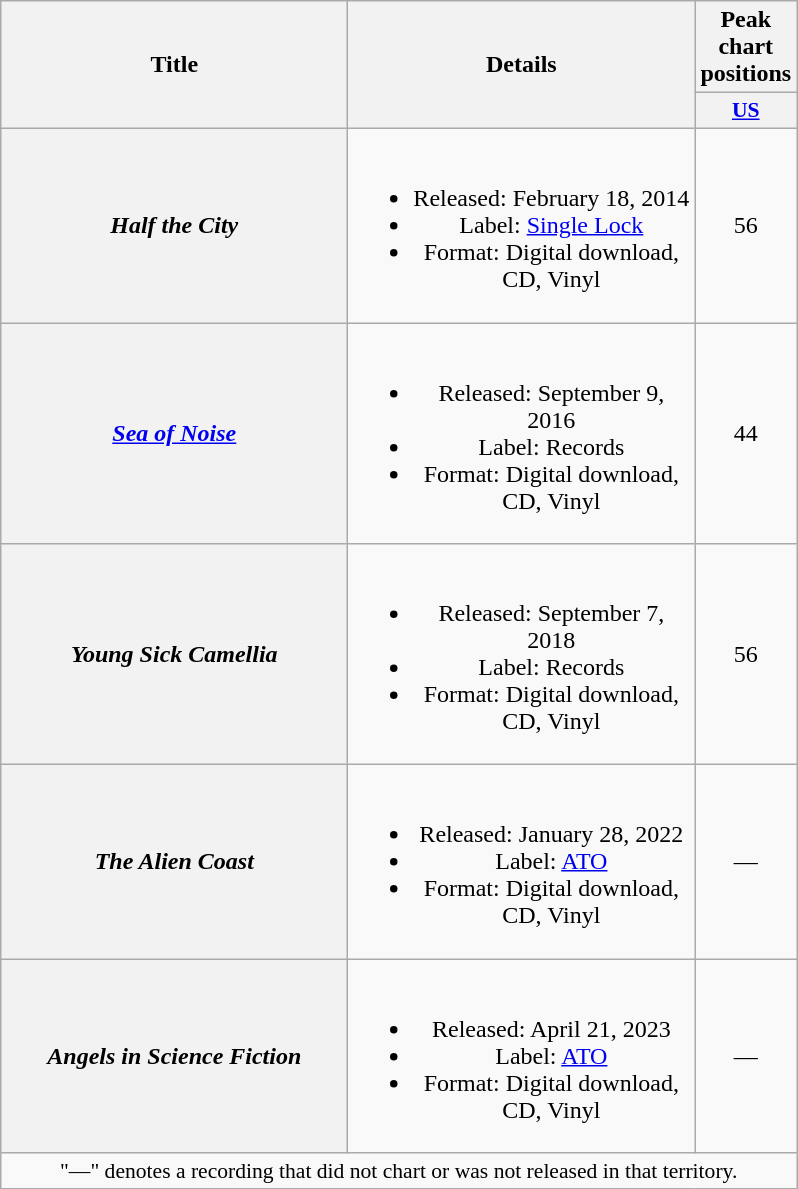<table class="wikitable plainrowheaders" style="text-align:center;">
<tr>
<th scope="col" rowspan="2" style="width:14em;">Title</th>
<th scope="col" rowspan="2" style="width:14em;">Details</th>
<th scope="col" colspan="1">Peak chart positions</th>
</tr>
<tr>
<th scope="col" style="width:3em;font-size:90%;"><a href='#'>US</a><br></th>
</tr>
<tr>
<th scope="row"><em>Half the City</em></th>
<td><br><ul><li>Released: February 18, 2014</li><li>Label: <a href='#'>Single Lock</a></li><li>Format: Digital download, CD, Vinyl</li></ul></td>
<td>56</td>
</tr>
<tr>
<th scope="row"><em><a href='#'>Sea of Noise</a></em></th>
<td><br><ul><li>Released: September 9, 2016</li><li>Label: Records</li><li>Format: Digital download, CD, Vinyl</li></ul></td>
<td>44</td>
</tr>
<tr>
<th scope="row"><em>Young Sick Camellia</em></th>
<td><br><ul><li>Released: September 7, 2018</li><li>Label: Records</li><li>Format: Digital download, CD, Vinyl</li></ul></td>
<td>56</td>
</tr>
<tr>
<th scope="row"><em>The Alien Coast</em></th>
<td><br><ul><li>Released: January 28, 2022</li><li>Label: <a href='#'>ATO</a></li><li>Format: Digital download, CD, Vinyl</li></ul></td>
<td>—</td>
</tr>
<tr>
<th scope="row"><em>Angels in Science Fiction</em></th>
<td><br><ul><li>Released: April 21, 2023</li><li>Label: <a href='#'>ATO</a></li><li>Format: Digital download, CD, Vinyl</li></ul></td>
<td>—</td>
</tr>
<tr>
<td colspan="4" style="font-size:90%">"—" denotes a recording that did not chart or was not released in that territory.</td>
</tr>
</table>
